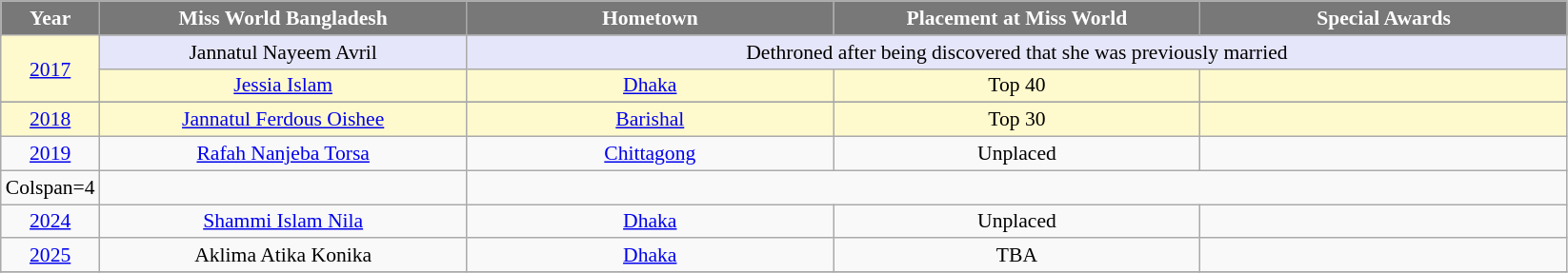<table class="wikitable sortable" style="font-size: 90%; text-align:center">
<tr>
<th width="30" style="background-color:#787878;color:#FFFFFF;">Year</th>
<th width="250" style="background-color:#787878;color:#FFFFFF;">Miss World Bangladesh</th>
<th width="250" style="background-color:#787878;color:#FFFFFF;">Hometown</th>
<th width="250" style="background-color:#787878;color:#FFFFFF;">Placement at Miss World</th>
<th width="250" style="background-color:#787878;color:#FFFFFF;">Special Awards</th>
</tr>
<tr style="background-color:#FFFACD">
<td rowspan="3"><a href='#'>2017</a></td>
</tr>
<tr style="background:lavender;">
<td>Jannatul Nayeem Avril</td>
<td colspan="3">Dethroned after being discovered that she was previously married</td>
</tr>
<tr style="background-color:#FFFACD">
<td><a href='#'>Jessia Islam</a></td>
<td><a href='#'>Dhaka</a></td>
<td>Top 40</td>
<td></td>
</tr>
<tr>
</tr>
<tr style="background-color:#FFFACD">
<td><a href='#'>2018</a></td>
<td><a href='#'>Jannatul Ferdous Oishee</a></td>
<td><a href='#'>Barishal</a></td>
<td>Top 30</td>
<td></td>
</tr>
<tr>
<td><a href='#'>2019</a></td>
<td><a href='#'>Rafah Nanjeba Torsa</a></td>
<td><a href='#'>Chittagong</a></td>
<td>Unplaced</td>
<td></td>
</tr>
<tr>
<td>Colspan=4 </td>
<td></td>
</tr>
<tr>
<td><a href='#'>2024</a></td>
<td><a href='#'>Shammi Islam Nila</a></td>
<td><a href='#'>Dhaka</a></td>
<td>Unplaced</td>
<td></td>
</tr>
<tr>
<td><a href='#'>2025</a></td>
<td>Aklima Atika Konika</td>
<td><a href='#'>Dhaka</a></td>
<td>TBA</td>
<td></td>
</tr>
<tr>
</tr>
</table>
